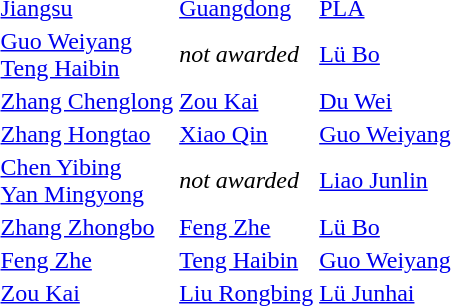<table>
<tr>
<th scope=row style="text-align:left"><br></th>
<td><a href='#'>Jiangsu</a></td>
<td><a href='#'>Guangdong</a></td>
<td><a href='#'>PLA</a></td>
</tr>
<tr>
<th scope=row style="text-align:left"><br></th>
<td><a href='#'>Guo Weiyang</a><br><a href='#'>Teng Haibin</a></td>
<td><em>not awarded</em></td>
<td><a href='#'>Lü Bo</a></td>
</tr>
<tr>
<th scope=row style="text-align:left"><br></th>
<td><a href='#'>Zhang Chenglong</a></td>
<td><a href='#'>Zou Kai</a></td>
<td><a href='#'>Du Wei</a></td>
</tr>
<tr>
<th scope=row style="text-align:left"><br></th>
<td><a href='#'>Zhang Hongtao</a></td>
<td><a href='#'>Xiao Qin</a></td>
<td><a href='#'>Guo Weiyang</a></td>
</tr>
<tr>
<th scope=row style="text-align:left"><br></th>
<td><a href='#'>Chen Yibing</a><br><a href='#'>Yan Mingyong</a></td>
<td><em>not awarded</em></td>
<td><a href='#'>Liao Junlin</a></td>
</tr>
<tr>
<th scope=row style="text-align:left"><br></th>
<td><a href='#'>Zhang Zhongbo</a></td>
<td><a href='#'>Feng Zhe</a></td>
<td><a href='#'>Lü Bo</a></td>
</tr>
<tr>
<th scope=row style="text-align:left"><br></th>
<td><a href='#'>Feng Zhe</a></td>
<td><a href='#'>Teng Haibin</a></td>
<td><a href='#'>Guo Weiyang</a></td>
</tr>
<tr>
<th scope=row style="text-align:left"><br></th>
<td><a href='#'>Zou Kai</a></td>
<td><a href='#'>Liu Rongbing</a></td>
<td><a href='#'>Lü Junhai</a></td>
</tr>
</table>
